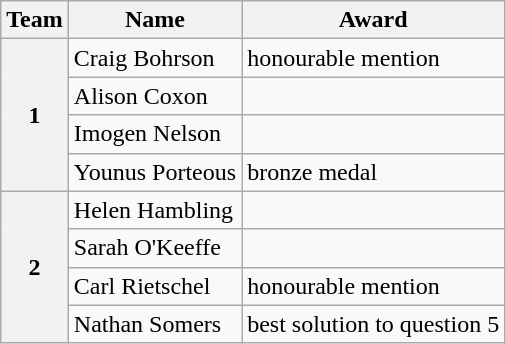<table class="wikitable">
<tr>
<th>Team</th>
<th>Name</th>
<th>Award</th>
</tr>
<tr>
<th rowspan=4 valign="middle">1</th>
<td>Craig Bohrson</td>
<td>honourable mention</td>
</tr>
<tr>
<td>Alison Coxon</td>
<td></td>
</tr>
<tr>
<td>Imogen Nelson</td>
<td></td>
</tr>
<tr>
<td>Younus Porteous</td>
<td>bronze medal</td>
</tr>
<tr>
<th rowspan=4 valign="middle">2</th>
<td>Helen Hambling</td>
<td></td>
</tr>
<tr>
<td>Sarah O'Keeffe</td>
<td></td>
</tr>
<tr>
<td>Carl Rietschel</td>
<td>honourable mention</td>
</tr>
<tr>
<td>Nathan Somers</td>
<td>best solution to question 5</td>
</tr>
</table>
